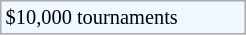<table class="wikitable" style="font-size:85%;" width="13%">
<tr bgcolor="#f0f8ff">
<td>$10,000 tournaments</td>
</tr>
</table>
